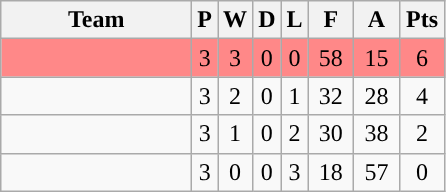<table class="wikitable" style="text-align:center;">
<tr>
<th width="120px">Team</th>
<th>P</th>
<th>W</th>
<th>D</th>
<th>L</th>
<th width="23px">F</th>
<th width="23px">A</th>
<th width="23px">Pts</th>
</tr>
<tr bgcolor="#FF8888">
<td></td>
<td>3</td>
<td>3</td>
<td>0</td>
<td>0</td>
<td>58</td>
<td>15</td>
<td>6</td>
</tr>
<tr>
<td></td>
<td>3</td>
<td>2</td>
<td>0</td>
<td>1</td>
<td>32</td>
<td>28</td>
<td>4</td>
</tr>
<tr>
<td></td>
<td>3</td>
<td>1</td>
<td>0</td>
<td>2</td>
<td>30</td>
<td>38</td>
<td>2</td>
</tr>
<tr>
<td></td>
<td>3</td>
<td>0</td>
<td>0</td>
<td>3</td>
<td>18</td>
<td>57</td>
<td>0</td>
</tr>
</table>
